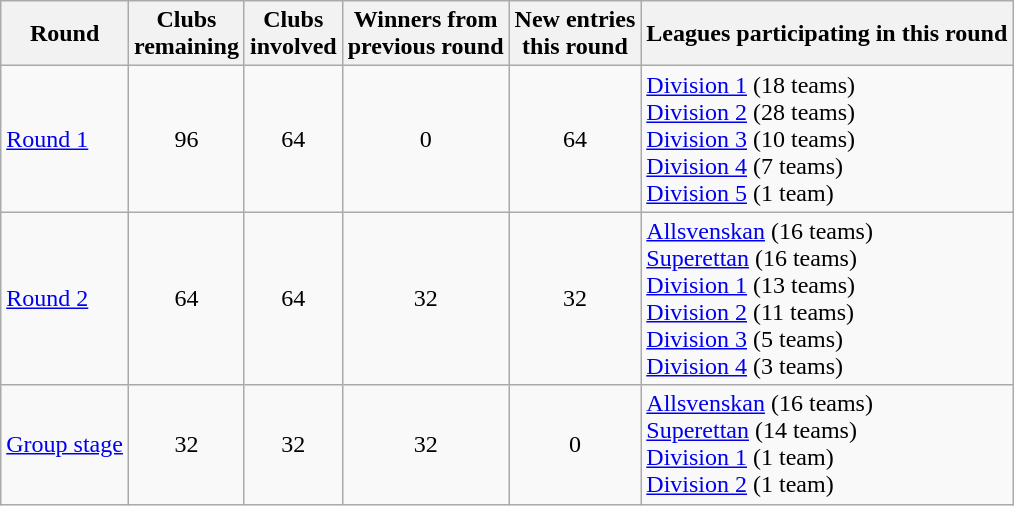<table class="wikitable">
<tr>
<th>Round</th>
<th>Clubs<br>remaining</th>
<th>Clubs<br>involved</th>
<th>Winners from<br>previous round</th>
<th>New entries<br>this round</th>
<th>Leagues participating in this round</th>
</tr>
<tr>
<td><a href='#'>Round 1</a></td>
<td style="text-align:center;">96</td>
<td style="text-align:center;">64</td>
<td style="text-align:center;">0</td>
<td style="text-align:center;">64</td>
<td><a href='#'>Division 1</a> (18 teams)<br><a href='#'>Division 2</a> (28 teams)<br><a href='#'>Division 3</a> (10 teams)<br><a href='#'>Division 4</a> (7 teams)<br><a href='#'>Division 5</a> (1 team)</td>
</tr>
<tr>
<td><a href='#'>Round 2</a></td>
<td style="text-align:center;">64</td>
<td style="text-align:center;">64</td>
<td style="text-align:center;">32</td>
<td style="text-align:center;">32</td>
<td><a href='#'>Allsvenskan</a> (16 teams)<br><a href='#'>Superettan</a> (16 teams)<br><a href='#'>Division 1</a> (13 teams)<br><a href='#'>Division 2</a> (11 teams)<br><a href='#'>Division 3</a> (5 teams)<br><a href='#'>Division 4</a> (3 teams)</td>
</tr>
<tr>
<td><a href='#'>Group stage</a></td>
<td style="text-align:center;">32</td>
<td style="text-align:center;">32</td>
<td style="text-align:center;">32</td>
<td style="text-align:center;">0</td>
<td><a href='#'>Allsvenskan</a> (16 teams)<br><a href='#'>Superettan</a> (14 teams)<br><a href='#'>Division 1</a> (1 team)<br><a href='#'>Division 2</a> (1 team)</td>
</tr>
</table>
